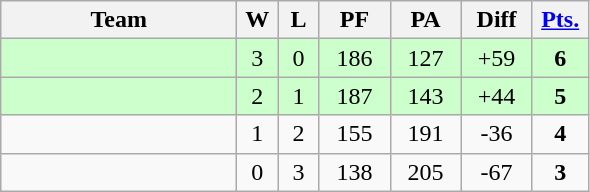<table class=wikitable>
<tr align=center>
<th width=150px>Team</th>
<th width=20px>W</th>
<th width=20px>L</th>
<th width=40px>PF</th>
<th width=40px>PA</th>
<th width=40px>Diff</th>
<th width=30px><a href='#'>Pts.</a></th>
</tr>
<tr align=center bgcolor="#ccffcc">
<td align=left></td>
<td>3</td>
<td>0</td>
<td>186</td>
<td>127</td>
<td>+59</td>
<td><strong>6</strong></td>
</tr>
<tr align=center bgcolor="#ccffcc">
<td align=left></td>
<td>2</td>
<td>1</td>
<td>187</td>
<td>143</td>
<td>+44</td>
<td><strong>5</strong></td>
</tr>
<tr align=center>
<td align=left></td>
<td>1</td>
<td>2</td>
<td>155</td>
<td>191</td>
<td>-36</td>
<td><strong>4</strong></td>
</tr>
<tr align=center>
<td align=left></td>
<td>0</td>
<td>3</td>
<td>138</td>
<td>205</td>
<td>-67</td>
<td><strong>3</strong></td>
</tr>
</table>
